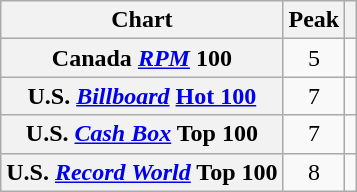<table class="wikitable sortable plainrowheaders" style="text-align:center;">
<tr>
<th scope="col">Chart</th>
<th scope="col">Peak</th>
<th scope="col" class="unsortable"></th>
</tr>
<tr>
<th scope="row">Canada <em><a href='#'>RPM</a></em> 100</th>
<td>5</td>
<td></td>
</tr>
<tr>
<th scope="row">U.S. <em><a href='#'>Billboard</a></em> <a href='#'>Hot 100</a></th>
<td>7</td>
<td></td>
</tr>
<tr>
<th scope="row">U.S. <a href='#'><em>Cash Box</em></a> Top 100</th>
<td>7</td>
<td></td>
</tr>
<tr>
<th scope="row">U.S. <em><a href='#'>Record World</a></em> Top 100</th>
<td>8</td>
<td></td>
</tr>
</table>
